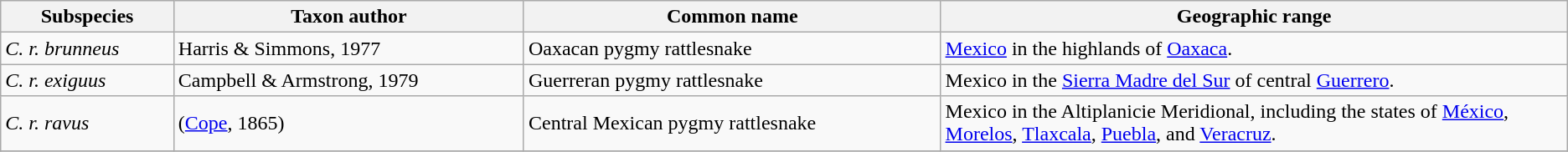<table class="wikitable">
<tr>
<th>Subspecies</th>
<th>Taxon author</th>
<th>Common name</th>
<th>Geographic range</th>
</tr>
<tr>
<td><em>C. r. brunneus</em></td>
<td>Harris & Simmons, 1977</td>
<td>Oaxacan pygmy rattlesnake</td>
<td style="width:40%"><a href='#'>Mexico</a> in the highlands of <a href='#'>Oaxaca</a>.</td>
</tr>
<tr>
<td><em>C. r. exiguus</em></td>
<td>Campbell & Armstrong, 1979</td>
<td>Guerreran pygmy rattlesnake</td>
<td>Mexico in the <a href='#'>Sierra Madre del Sur</a> of central <a href='#'>Guerrero</a>.</td>
</tr>
<tr>
<td><em>C. r. ravus</em></td>
<td>(<a href='#'>Cope</a>, 1865)</td>
<td>Central Mexican pygmy rattlesnake</td>
<td>Mexico in the Altiplanicie Meridional, including the states of <a href='#'>México</a>, <a href='#'>Morelos</a>, <a href='#'>Tlaxcala</a>, <a href='#'>Puebla</a>, and <a href='#'>Veracruz</a>.</td>
</tr>
<tr>
</tr>
</table>
